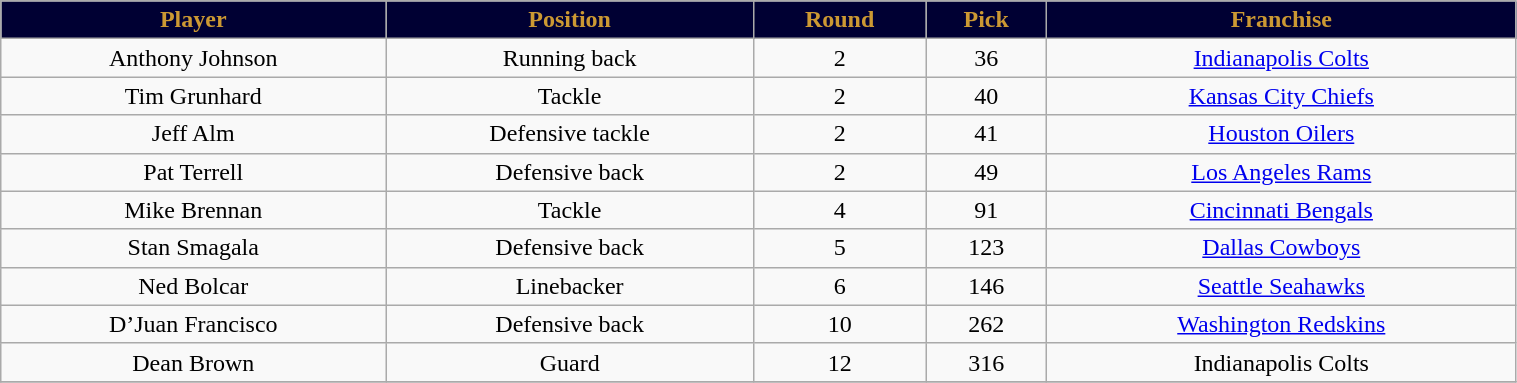<table class="wikitable" width="80%">
<tr align="center"  style="background:#000033;color:#CC9933;">
<td><strong>Player</strong></td>
<td><strong>Position</strong></td>
<td><strong>Round</strong></td>
<td><strong>Pick</strong></td>
<td><strong>Franchise</strong></td>
</tr>
<tr align="center" bgcolor="">
<td>Anthony Johnson</td>
<td>Running back</td>
<td>2</td>
<td>36</td>
<td><a href='#'>Indianapolis Colts</a></td>
</tr>
<tr align="center" bgcolor="">
<td>Tim Grunhard</td>
<td>Tackle</td>
<td>2</td>
<td>40</td>
<td><a href='#'>Kansas City Chiefs</a></td>
</tr>
<tr align="center" bgcolor="">
<td>Jeff Alm</td>
<td>Defensive tackle</td>
<td>2</td>
<td>41</td>
<td><a href='#'>Houston Oilers</a></td>
</tr>
<tr align="center" bgcolor="">
<td>Pat Terrell</td>
<td>Defensive back</td>
<td>2</td>
<td>49</td>
<td><a href='#'>Los Angeles Rams</a></td>
</tr>
<tr align="center" bgcolor="">
<td>Mike Brennan</td>
<td>Tackle</td>
<td>4</td>
<td>91</td>
<td><a href='#'>Cincinnati Bengals</a></td>
</tr>
<tr align="center" bgcolor="">
<td>Stan Smagala</td>
<td>Defensive back</td>
<td>5</td>
<td>123</td>
<td><a href='#'>Dallas Cowboys</a></td>
</tr>
<tr align="center" bgcolor="">
<td>Ned Bolcar</td>
<td>Linebacker</td>
<td>6</td>
<td>146</td>
<td><a href='#'>Seattle Seahawks</a></td>
</tr>
<tr align="center" bgcolor="">
<td>D’Juan Francisco</td>
<td>Defensive back</td>
<td>10</td>
<td>262</td>
<td><a href='#'>Washington Redskins</a></td>
</tr>
<tr align="center" bgcolor="">
<td>Dean Brown</td>
<td>Guard</td>
<td>12</td>
<td>316</td>
<td>Indianapolis Colts</td>
</tr>
<tr align="center" bgcolor="">
</tr>
</table>
